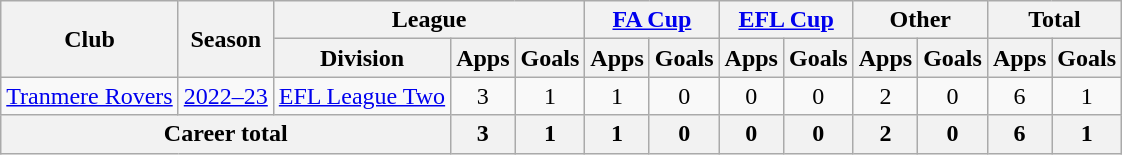<table class="wikitable" style="text-align: center;">
<tr>
<th rowspan="2">Club</th>
<th rowspan="2">Season</th>
<th colspan="3">League</th>
<th colspan="2"><a href='#'>FA Cup</a></th>
<th colspan="2"><a href='#'>EFL Cup</a></th>
<th colspan="2">Other</th>
<th colspan="2">Total</th>
</tr>
<tr>
<th>Division</th>
<th>Apps</th>
<th>Goals</th>
<th>Apps</th>
<th>Goals</th>
<th>Apps</th>
<th>Goals</th>
<th>Apps</th>
<th>Goals</th>
<th>Apps</th>
<th>Goals</th>
</tr>
<tr>
<td><a href='#'>Tranmere Rovers</a></td>
<td><a href='#'>2022–23</a></td>
<td><a href='#'>EFL League Two</a></td>
<td>3</td>
<td>1</td>
<td>1</td>
<td>0</td>
<td>0</td>
<td>0</td>
<td>2</td>
<td>0</td>
<td>6</td>
<td>1</td>
</tr>
<tr>
<th colspan="3">Career total</th>
<th>3</th>
<th>1</th>
<th>1</th>
<th>0</th>
<th>0</th>
<th>0</th>
<th>2</th>
<th>0</th>
<th>6</th>
<th>1</th>
</tr>
</table>
